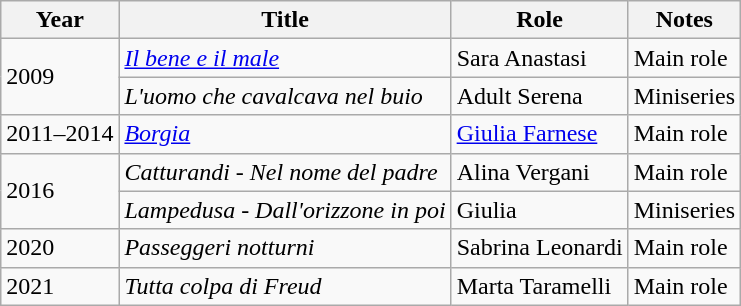<table class="wikitable">
<tr>
<th>Year</th>
<th>Title</th>
<th>Role</th>
<th>Notes</th>
</tr>
<tr>
<td rowspan="2">2009</td>
<td><em><a href='#'>Il bene e il male</a></em></td>
<td>Sara Anastasi</td>
<td>Main role</td>
</tr>
<tr>
<td><em>L'uomo che cavalcava nel buio</em></td>
<td>Adult Serena</td>
<td>Miniseries</td>
</tr>
<tr>
<td>2011–2014</td>
<td><em><a href='#'>Borgia</a></em></td>
<td><a href='#'>Giulia Farnese</a></td>
<td>Main role</td>
</tr>
<tr>
<td rowspan="2">2016</td>
<td><em>Catturandi - Nel nome del padre</em></td>
<td>Alina Vergani</td>
<td>Main role</td>
</tr>
<tr>
<td><em>Lampedusa - Dall'orizzone in poi</em></td>
<td>Giulia</td>
<td>Miniseries</td>
</tr>
<tr>
<td>2020</td>
<td><em>Passeggeri notturni</em></td>
<td>Sabrina Leonardi</td>
<td>Main role</td>
</tr>
<tr>
<td>2021</td>
<td><em>Tutta colpa di Freud</em></td>
<td>Marta Taramelli</td>
<td>Main role</td>
</tr>
</table>
